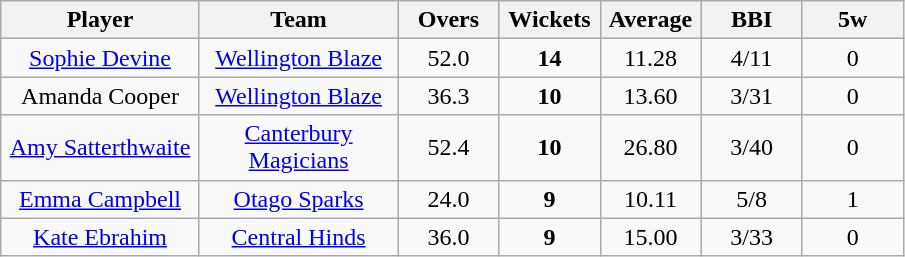<table class="wikitable" style="text-align:center">
<tr>
<th width=125>Player</th>
<th width=125>Team</th>
<th width=60>Overs</th>
<th width=60>Wickets</th>
<th width=60>Average</th>
<th width=60>BBI</th>
<th width=60>5w</th>
</tr>
<tr>
<td><a href='#'>Sophie Devine</a></td>
<td><a href='#'>Wellington Blaze</a></td>
<td>52.0</td>
<td><strong>14</strong></td>
<td>11.28</td>
<td>4/11</td>
<td>0</td>
</tr>
<tr>
<td>Amanda Cooper</td>
<td><a href='#'>Wellington Blaze</a></td>
<td>36.3</td>
<td><strong>10</strong></td>
<td>13.60</td>
<td>3/31</td>
<td>0</td>
</tr>
<tr>
<td><a href='#'>Amy Satterthwaite</a></td>
<td><a href='#'>Canterbury Magicians</a></td>
<td>52.4</td>
<td><strong>10</strong></td>
<td>26.80</td>
<td>3/40</td>
<td>0</td>
</tr>
<tr>
<td><a href='#'>Emma Campbell</a></td>
<td><a href='#'>Otago Sparks</a></td>
<td>24.0</td>
<td><strong>9</strong></td>
<td>10.11</td>
<td>5/8</td>
<td>1</td>
</tr>
<tr>
<td><a href='#'>Kate Ebrahim</a></td>
<td><a href='#'>Central Hinds</a></td>
<td>36.0</td>
<td><strong>9</strong></td>
<td>15.00</td>
<td>3/33</td>
<td>0</td>
</tr>
</table>
